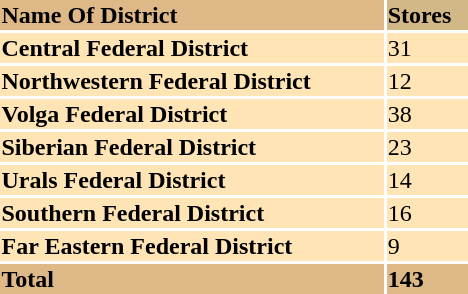<table class="tiles" width="25%">
<tr>
<td style="background-color:#DEB887"><strong>Name Of District</strong></td>
<td style="background-color:#D2B887"><strong>Stores</strong></td>
</tr>
<tr>
<td style="background-color:#FFE4B5"><strong>Central Federal District</strong></td>
<td style="background-color:#FFE4B5">31</td>
</tr>
<tr>
<td style="background-color:#FFE4B5"><strong>Northwestern Federal District</strong></td>
<td style="background-color:#FFE4B5">12</td>
</tr>
<tr>
<td style="background-color:#FFE4B5"><strong>Volga Federal District</strong></td>
<td style="background-color:#FFE4B5">38</td>
</tr>
<tr>
<td style="background-color:#FFE4B5"><strong>Siberian Federal District</strong></td>
<td style="background-color:#FFE4B5">23</td>
</tr>
<tr>
<td style="background-color:#FFE4B5"><strong>Urals Federal District</strong></td>
<td style="background-color:#FFE4B5">14</td>
</tr>
<tr>
<td style="background-color:#FFE4B5"><strong>Southern Federal District</strong></td>
<td style="background-color:#FFE4B5">16</td>
</tr>
<tr>
<td style="background-color:#FFE4B5"><strong>Far Eastern Federal District</strong></td>
<td style="background-color:#FFE4B5">9</td>
</tr>
<tr>
<td style="background-color:#DEB887"><strong>Total</strong></td>
<td style="background-color:#DEB887"><strong>143</strong></td>
</tr>
</table>
